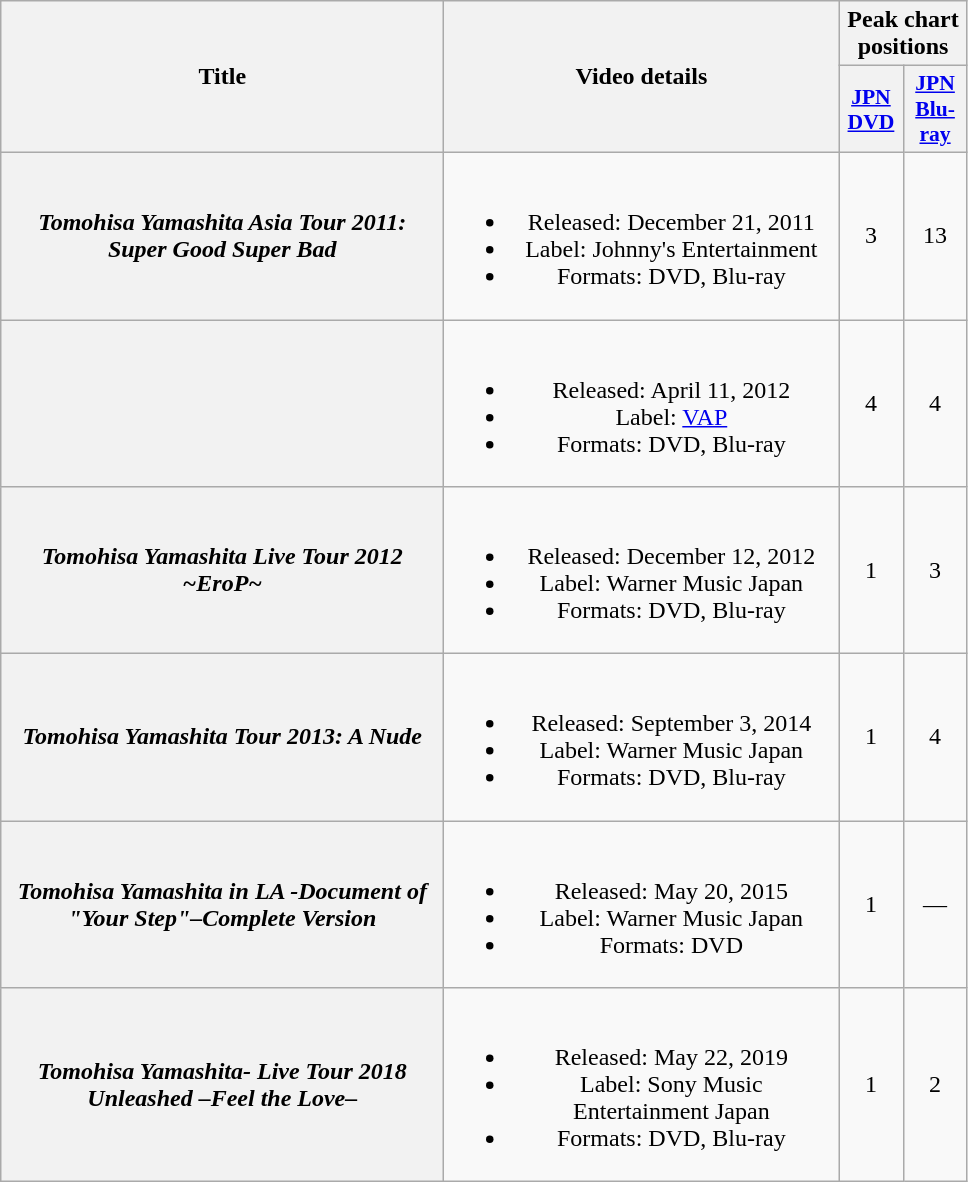<table class="wikitable plainrowheaders" style="text-align:center;">
<tr>
<th rowspan="2" scope="col" style="width:18em;">Title</th>
<th rowspan="2" scope="col" style="width:16em;">Video details</th>
<th colspan="2">Peak chart positions</th>
</tr>
<tr>
<th scope="col" style="width:2.5em;font-size:90%;"><a href='#'>JPN<br>DVD</a><br></th>
<th scope="col" style="width:2.5em;font-size:90%;"><a href='#'>JPN<br>Blu-ray</a><br></th>
</tr>
<tr>
<th scope="row"><em>Tomohisa Yamashita Asia Tour 2011: Super Good Super Bad</em></th>
<td><br><ul><li>Released: December 21, 2011</li><li>Label: Johnny's Entertainment</li><li>Formats: DVD, Blu-ray</li></ul></td>
<td>3</td>
<td>13</td>
</tr>
<tr>
<th scope="row"></th>
<td><br><ul><li>Released: April 11, 2012</li><li>Label: <a href='#'>VAP</a></li><li>Formats: DVD, Blu-ray</li></ul></td>
<td>4</td>
<td>4</td>
</tr>
<tr>
<th scope="row"><em>Tomohisa Yamashita Live Tour 2012 ~EroP~</em></th>
<td><br><ul><li>Released: December 12, 2012</li><li>Label: Warner Music Japan</li><li>Formats: DVD, Blu-ray</li></ul></td>
<td>1</td>
<td>3</td>
</tr>
<tr>
<th scope="row"><em>Tomohisa Yamashita Tour 2013: A Nude</em></th>
<td><br><ul><li>Released: September 3, 2014</li><li>Label: Warner Music Japan</li><li>Formats: DVD, Blu-ray</li></ul></td>
<td>1</td>
<td>4</td>
</tr>
<tr>
<th scope="row"><em>Tomohisa Yamashita in LA -Document of "Your Step"–Complete Version</em></th>
<td><br><ul><li>Released: May 20, 2015</li><li>Label: Warner Music Japan</li><li>Formats: DVD</li></ul></td>
<td>1</td>
<td>—</td>
</tr>
<tr>
<th scope="row"><em>Tomohisa Yamashita- Live Tour 2018 Unleashed –Feel the Love–</em></th>
<td><br><ul><li>Released: May 22, 2019</li><li>Label: Sony Music Entertainment Japan</li><li>Formats: DVD, Blu-ray</li></ul></td>
<td>1</td>
<td>2</td>
</tr>
</table>
